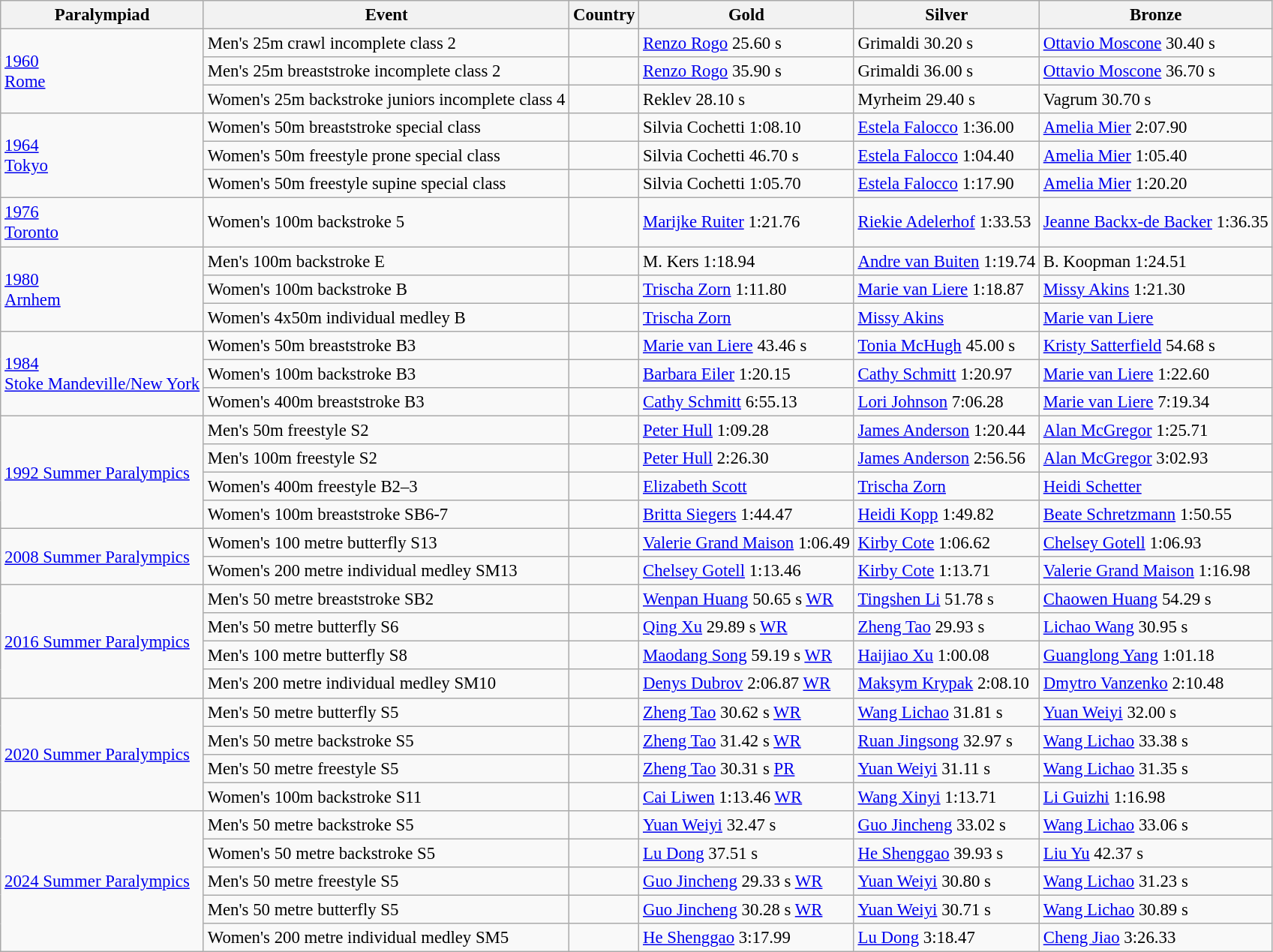<table class="wikitable" style="font-size:95%">
<tr>
<th>Paralympiad</th>
<th>Event</th>
<th>Country</th>
<th>Gold</th>
<th>Silver</th>
<th>Bronze</th>
</tr>
<tr>
<td rowspan="3"><a href='#'>1960<br>Rome</a></td>
<td>Men's 25m crawl incomplete class 2<br></td>
<td></td>
<td><a href='#'>Renzo Rogo</a> 25.60 s</td>
<td>Grimaldi 30.20 s</td>
<td><a href='#'>Ottavio Moscone</a> 30.40 s</td>
</tr>
<tr>
<td>Men's 25m breaststroke incomplete class 2<br></td>
<td></td>
<td><a href='#'>Renzo Rogo</a> 35.90 s</td>
<td>Grimaldi 36.00 s</td>
<td><a href='#'>Ottavio Moscone</a> 36.70 s</td>
</tr>
<tr>
<td>Women's 25m backstroke juniors incomplete class 4<br></td>
<td></td>
<td>Reklev 28.10 s</td>
<td>Myrheim 29.40 s</td>
<td>Vagrum 30.70 s</td>
</tr>
<tr>
<td rowspan="3"><a href='#'>1964<br>Tokyo</a></td>
<td>Women's 50m breaststroke special class<br></td>
<td></td>
<td>Silvia Cochetti 1:08.10</td>
<td><a href='#'>Estela Falocco</a> 1:36.00</td>
<td><a href='#'>Amelia Mier</a> 2:07.90</td>
</tr>
<tr>
<td>Women's 50m freestyle prone special class<br></td>
<td></td>
<td>Silvia Cochetti 46.70 s</td>
<td><a href='#'>Estela Falocco</a> 1:04.40</td>
<td><a href='#'>Amelia Mier</a> 1:05.40</td>
</tr>
<tr>
<td>Women's 50m freestyle supine special class<br></td>
<td></td>
<td>Silvia Cochetti 1:05.70</td>
<td><a href='#'>Estela Falocco</a> 1:17.90</td>
<td><a href='#'>Amelia Mier</a> 1:20.20</td>
</tr>
<tr>
<td><a href='#'>1976<br>Toronto</a></td>
<td>Women's 100m backstroke 5<br></td>
<td></td>
<td><a href='#'>Marijke Ruiter</a> 1:21.76</td>
<td><a href='#'>Riekie Adelerhof</a> 1:33.53</td>
<td><a href='#'>Jeanne Backx-de Backer</a> 1:36.35</td>
</tr>
<tr>
<td rowspan="3"><a href='#'>1980<br>Arnhem</a></td>
<td>Men's 100m backstroke E<br></td>
<td></td>
<td>M. Kers 1:18.94</td>
<td><a href='#'>Andre van Buiten</a> 1:19.74</td>
<td>B. Koopman 1:24.51</td>
</tr>
<tr>
<td>Women's 100m backstroke B<br></td>
<td></td>
<td><a href='#'>Trischa Zorn</a> 1:11.80</td>
<td><a href='#'>Marie van Liere</a> 1:18.87</td>
<td><a href='#'>Missy Akins</a> 1:21.30</td>
</tr>
<tr>
<td>Women's 4x50m individual medley B<br></td>
<td></td>
<td><a href='#'>Trischa Zorn</a></td>
<td><a href='#'>Missy Akins</a></td>
<td><a href='#'>Marie van Liere</a></td>
</tr>
<tr>
<td rowspan="3"><a href='#'>1984<br>Stoke Mandeville/New York</a></td>
<td>Women's 50m breaststroke B3<br></td>
<td></td>
<td><a href='#'>Marie van Liere</a> 43.46 s</td>
<td><a href='#'>Tonia McHugh</a> 45.00 s</td>
<td><a href='#'>Kristy Satterfield</a> 54.68 s</td>
</tr>
<tr>
<td>Women's 100m backstroke B3<br></td>
<td></td>
<td><a href='#'>Barbara Eiler</a> 1:20.15</td>
<td><a href='#'>Cathy Schmitt</a> 1:20.97</td>
<td><a href='#'>Marie van Liere</a> 1:22.60</td>
</tr>
<tr>
<td>Women's 400m breaststroke B3<br></td>
<td></td>
<td><a href='#'>Cathy Schmitt</a> 6:55.13</td>
<td><a href='#'>Lori Johnson</a> 7:06.28</td>
<td><a href='#'>Marie van Liere</a> 7:19.34</td>
</tr>
<tr>
<td rowspan="4"><a href='#'>1992 Summer Paralympics</a></td>
<td>Men's 50m freestyle S2<br></td>
<td></td>
<td><a href='#'>Peter Hull</a> 1:09.28</td>
<td><a href='#'>James Anderson</a> 1:20.44</td>
<td><a href='#'>Alan McGregor</a> 1:25.71</td>
</tr>
<tr>
<td>Men's 100m freestyle S2<br></td>
<td></td>
<td><a href='#'>Peter Hull</a> 2:26.30</td>
<td><a href='#'>James Anderson</a> 2:56.56</td>
<td><a href='#'>Alan McGregor</a> 3:02.93</td>
</tr>
<tr>
<td>Women's 400m freestyle B2–3<br></td>
<td></td>
<td><a href='#'>Elizabeth Scott</a></td>
<td><a href='#'>Trischa Zorn</a></td>
<td><a href='#'>Heidi Schetter</a></td>
</tr>
<tr>
<td>Women's 100m breaststroke SB6-7<br></td>
<td></td>
<td><a href='#'>Britta Siegers</a> 1:44.47</td>
<td><a href='#'>Heidi Kopp</a> 1:49.82</td>
<td><a href='#'>Beate Schretzmann</a> 1:50.55</td>
</tr>
<tr>
<td rowspan="2"><a href='#'>2008 Summer Paralympics</a></td>
<td>Women's 100 metre butterfly S13<br></td>
<td></td>
<td><a href='#'>Valerie Grand Maison</a> 1:06.49</td>
<td><a href='#'>Kirby Cote</a> 1:06.62</td>
<td><a href='#'>Chelsey Gotell</a> 1:06.93</td>
</tr>
<tr>
<td>Women's 200 metre individual medley SM13<br></td>
<td></td>
<td><a href='#'>Chelsey Gotell</a> 1:13.46</td>
<td><a href='#'>Kirby Cote</a> 1:13.71</td>
<td><a href='#'>Valerie Grand Maison</a> 1:16.98</td>
</tr>
<tr>
<td rowspan="4"><a href='#'>2016 Summer Paralympics</a></td>
<td>Men's 50 metre breaststroke SB2<br></td>
<td></td>
<td><a href='#'>Wenpan Huang</a> 50.65 s <a href='#'>WR</a></td>
<td><a href='#'>Tingshen Li</a> 51.78 s</td>
<td><a href='#'>Chaowen Huang</a> 54.29 s</td>
</tr>
<tr>
<td>Men's 50 metre butterfly S6<br></td>
<td></td>
<td><a href='#'>Qing Xu</a> 29.89 s <a href='#'>WR</a></td>
<td><a href='#'>Zheng Tao</a> 29.93 s</td>
<td><a href='#'>Lichao Wang</a> 30.95 s</td>
</tr>
<tr>
<td>Men's 100 metre butterfly S8<br></td>
<td></td>
<td><a href='#'>Maodang Song</a> 59.19 s <a href='#'>WR</a></td>
<td><a href='#'>Haijiao Xu</a> 1:00.08</td>
<td><a href='#'>Guanglong Yang</a> 1:01.18</td>
</tr>
<tr>
<td>Men's 200 metre individual medley SM10<br></td>
<td></td>
<td><a href='#'>Denys Dubrov</a> 2:06.87 <a href='#'>WR</a></td>
<td><a href='#'>Maksym Krypak</a> 2:08.10</td>
<td><a href='#'>Dmytro Vanzenko</a> 2:10.48</td>
</tr>
<tr>
<td rowspan="4"><a href='#'>2020 Summer Paralympics</a></td>
<td>Men's 50 metre butterfly S5<br></td>
<td></td>
<td><a href='#'>Zheng Tao</a> 30.62 s <a href='#'>WR</a></td>
<td><a href='#'>Wang Lichao</a> 31.81 s</td>
<td><a href='#'>Yuan Weiyi</a> 32.00 s</td>
</tr>
<tr>
<td>Men's 50 metre backstroke S5<br></td>
<td></td>
<td><a href='#'>Zheng Tao</a> 31.42 s <a href='#'>WR</a></td>
<td><a href='#'>Ruan Jingsong</a> 32.97 s</td>
<td><a href='#'>Wang Lichao</a> 33.38 s</td>
</tr>
<tr>
<td>Men's 50 metre freestyle S5<br></td>
<td></td>
<td><a href='#'>Zheng Tao</a> 30.31 s <a href='#'>PR</a></td>
<td><a href='#'>Yuan Weiyi</a> 31.11 s</td>
<td><a href='#'>Wang Lichao</a> 31.35 s</td>
</tr>
<tr>
<td>Women's 100m backstroke S11<br></td>
<td></td>
<td><a href='#'>Cai Liwen</a> 1:13.46 <a href='#'>WR</a></td>
<td><a href='#'>Wang Xinyi</a> 1:13.71</td>
<td><a href='#'>Li Guizhi</a> 1:16.98</td>
</tr>
<tr>
<td rowspan="5"><a href='#'>2024 Summer Paralympics</a></td>
<td>Men's 50 metre backstroke S5<br></td>
<td></td>
<td><a href='#'>Yuan Weiyi</a> 32.47 s</td>
<td><a href='#'>Guo Jincheng</a> 33.02 s</td>
<td><a href='#'>Wang Lichao</a> 33.06 s</td>
</tr>
<tr>
<td>Women's 50 metre backstroke S5<br></td>
<td></td>
<td><a href='#'>Lu Dong</a> 37.51 s</td>
<td><a href='#'>He Shenggao</a> 39.93 s</td>
<td><a href='#'>Liu Yu</a> 42.37 s</td>
</tr>
<tr>
<td>Men's 50 metre freestyle S5<br></td>
<td></td>
<td><a href='#'>Guo Jincheng</a> 29.33 s <a href='#'>WR</a></td>
<td><a href='#'>Yuan Weiyi</a> 30.80 s</td>
<td><a href='#'>Wang Lichao</a> 31.23 s</td>
</tr>
<tr>
<td>Men's 50 metre butterfly S5<br></td>
<td></td>
<td><a href='#'>Guo Jincheng</a> 30.28 s <a href='#'>WR</a></td>
<td><a href='#'>Yuan Weiyi</a> 30.71 s</td>
<td><a href='#'>Wang Lichao</a> 30.89 s</td>
</tr>
<tr>
<td>Women's 200 metre individual medley SM5<br></td>
<td></td>
<td><a href='#'>He Shenggao</a> 3:17.99</td>
<td><a href='#'>Lu Dong</a> 3:18.47</td>
<td><a href='#'>Cheng Jiao</a> 3:26.33</td>
</tr>
</table>
